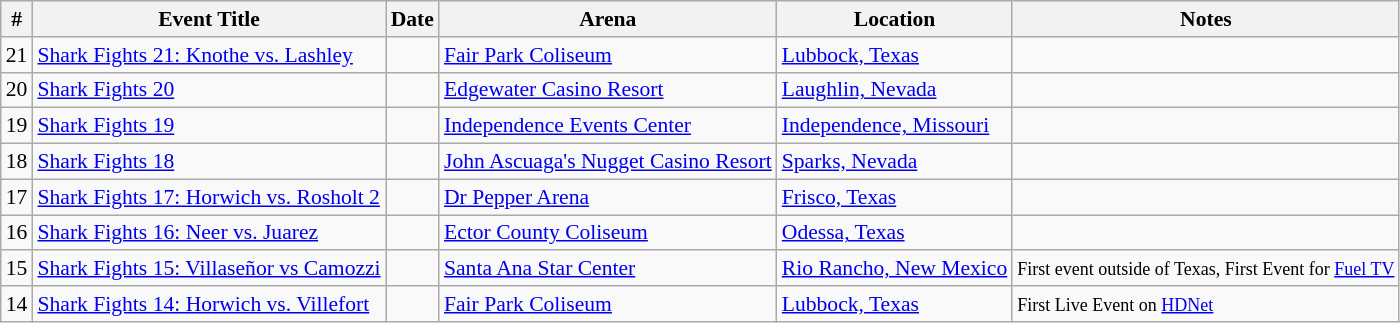<table class="sortable wikitable succession-box" style="font-size:90%;">
<tr>
<th scope="col">#</th>
<th scope="col">Event Title</th>
<th scope="col">Date</th>
<th scope="col">Arena</th>
<th scope="col">Location</th>
<th scope="col">Notes</th>
</tr>
<tr>
<td align=center>21</td>
<td><a href='#'>Shark Fights 21: Knothe vs. Lashley</a></td>
<td></td>
<td><a href='#'>Fair Park Coliseum</a></td>
<td><a href='#'>Lubbock, Texas</a></td>
<td></td>
</tr>
<tr>
<td align=center>20</td>
<td><a href='#'>Shark Fights 20</a></td>
<td></td>
<td><a href='#'>Edgewater Casino Resort</a></td>
<td><a href='#'>Laughlin, Nevada</a></td>
<td></td>
</tr>
<tr>
<td align=center>19</td>
<td><a href='#'>Shark Fights 19</a></td>
<td></td>
<td><a href='#'>Independence Events Center</a></td>
<td><a href='#'>Independence, Missouri</a></td>
<td></td>
</tr>
<tr>
<td align=center>18</td>
<td><a href='#'>Shark Fights 18</a></td>
<td></td>
<td><a href='#'>John Ascuaga's Nugget Casino Resort</a></td>
<td><a href='#'>Sparks, Nevada</a></td>
<td></td>
</tr>
<tr>
<td align=center>17</td>
<td><a href='#'>Shark Fights 17: Horwich vs. Rosholt 2</a></td>
<td></td>
<td><a href='#'>Dr Pepper Arena</a></td>
<td><a href='#'>Frisco, Texas</a></td>
<td></td>
</tr>
<tr>
<td align=center>16</td>
<td><a href='#'>Shark Fights 16: Neer vs. Juarez</a></td>
<td></td>
<td><a href='#'>Ector County Coliseum</a></td>
<td><a href='#'>Odessa, Texas</a></td>
<td></td>
</tr>
<tr>
<td align=center>15</td>
<td><a href='#'>Shark Fights 15: Villaseñor vs Camozzi</a></td>
<td></td>
<td><a href='#'>Santa Ana Star Center</a></td>
<td><a href='#'>Rio Rancho, New Mexico</a></td>
<td><small>First event outside of Texas, First Event for <a href='#'>Fuel TV</a></small></td>
</tr>
<tr>
<td align=center>14</td>
<td><a href='#'>Shark Fights 14: Horwich vs. Villefort</a></td>
<td></td>
<td><a href='#'>Fair Park Coliseum</a></td>
<td><a href='#'>Lubbock, Texas</a></td>
<td><small>First Live Event on <a href='#'>HDNet</a></small></td>
</tr>
</table>
